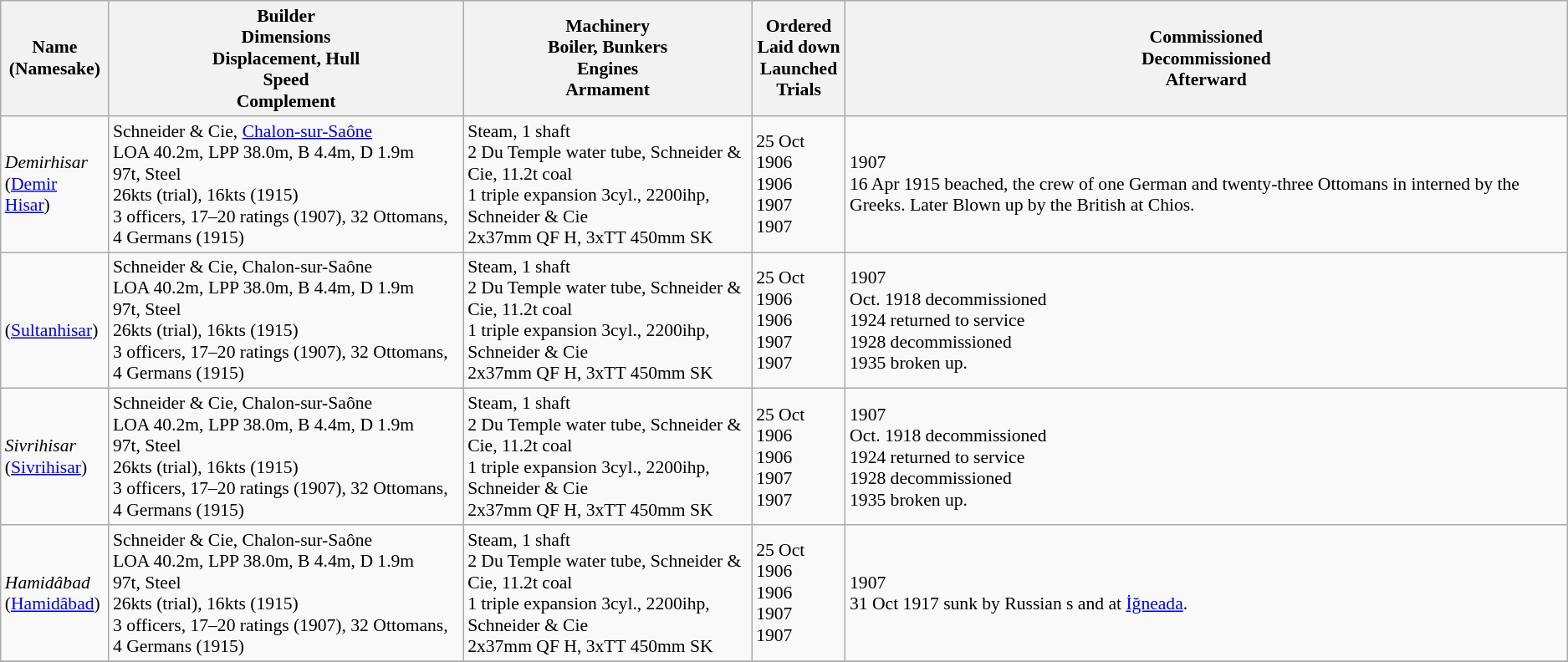<table class="wikitable" style="font-size:90%;">
<tr bgcolor="#e6e9ff">
<th>Name<br>(Namesake)</th>
<th>Builder<br>Dimensions<br>Displacement, Hull<br>Speed<br>Complement</th>
<th>Machinery<br>Boiler, Bunkers<br>Engines<br>Armament</th>
<th>Ordered<br>Laid down<br>Launched<br>Trials</th>
<th>Commissioned<br>Decommissioned<br>Afterward</th>
</tr>
<tr ---->
<td><em>Demirhisar</em><br>(<a href='#'>Demir Hisar</a>)</td>
<td> Schneider & Cie, <a href='#'>Chalon-sur-Saône</a><br>LOA 40.2m, LPP 38.0m, B 4.4m, D 1.9m<br>97t, Steel<br>26kts (trial), 16kts (1915)<br>3 officers, 17–20 ratings (1907), 32 Ottomans, 4 Germans (1915)</td>
<td>Steam, 1 shaft<br>2 Du Temple water tube, Schneider & Cie, 11.2t coal<br>1 triple expansion 3cyl., 2200ihp, Schneider & Cie<br>2x37mm QF H, 3xTT 450mm SK</td>
<td>25 Oct 1906<br>1906<br>1907<br>1907</td>
<td>1907<br>16 Apr 1915 beached, the crew of one German and twenty-three Ottomans in interned by the Greeks. Later Blown up by the British at Chios.</td>
</tr>
<tr ---->
<td><br>(<a href='#'>Sultanhisar</a>)</td>
<td> Schneider & Cie, Chalon-sur-Saône<br>LOA 40.2m, LPP 38.0m, B 4.4m, D 1.9m<br>97t, Steel<br>26kts (trial), 16kts (1915)<br>3 officers, 17–20 ratings (1907), 32 Ottomans, 4 Germans (1915)</td>
<td>Steam, 1 shaft<br>2 Du Temple water tube, Schneider & Cie, 11.2t coal<br>1 triple expansion 3cyl., 2200ihp, Schneider & Cie<br>2x37mm QF H, 3xTT 450mm SK</td>
<td>25 Oct 1906<br>1906<br>1907<br>1907</td>
<td>1907<br>Oct. 1918 decommissioned<br>1924 returned to service<br>1928 decommissioned<br>1935 broken up.</td>
</tr>
<tr ---->
<td><em>Sivrihisar</em><br>(<a href='#'>Sivrihisar</a>)</td>
<td> Schneider & Cie, Chalon-sur-Saône<br>LOA 40.2m, LPP 38.0m, B 4.4m, D 1.9m<br>97t, Steel<br>26kts (trial), 16kts (1915)<br>3 officers, 17–20 ratings (1907), 32 Ottomans, 4 Germans (1915)</td>
<td>Steam, 1 shaft<br>2 Du Temple water tube, Schneider & Cie, 11.2t coal<br>1 triple expansion 3cyl., 2200ihp, Schneider & Cie<br>2x37mm QF H, 3xTT 450mm SK</td>
<td>25 Oct 1906<br>1906<br>1907<br>1907</td>
<td>1907<br>Oct. 1918 decommissioned<br>1924 returned to service<br>1928 decommissioned<br>1935 broken up.</td>
</tr>
<tr ---->
<td><em>Hamidâbad</em><br>(<a href='#'>Hamidâbad</a>)</td>
<td> Schneider & Cie, Chalon-sur-Saône<br>LOA 40.2m, LPP 38.0m, B 4.4m, D 1.9m<br>97t, Steel<br>26kts (trial), 16kts (1915)<br>3 officers, 17–20 ratings (1907), 32 Ottomans, 4 Germans (1915)</td>
<td>Steam, 1 shaft<br>2 Du Temple water tube, Schneider & Cie, 11.2t coal<br>1 triple expansion 3cyl., 2200ihp, Schneider & Cie<br>2x37mm QF H, 3xTT 450mm SK</td>
<td>25 Oct 1906<br>1906<br>1907<br>1907</td>
<td>1907<br>31 Oct 1917 sunk by Russian s  and  at <a href='#'>İğneada</a>.</td>
</tr>
<tr ---->
</tr>
</table>
